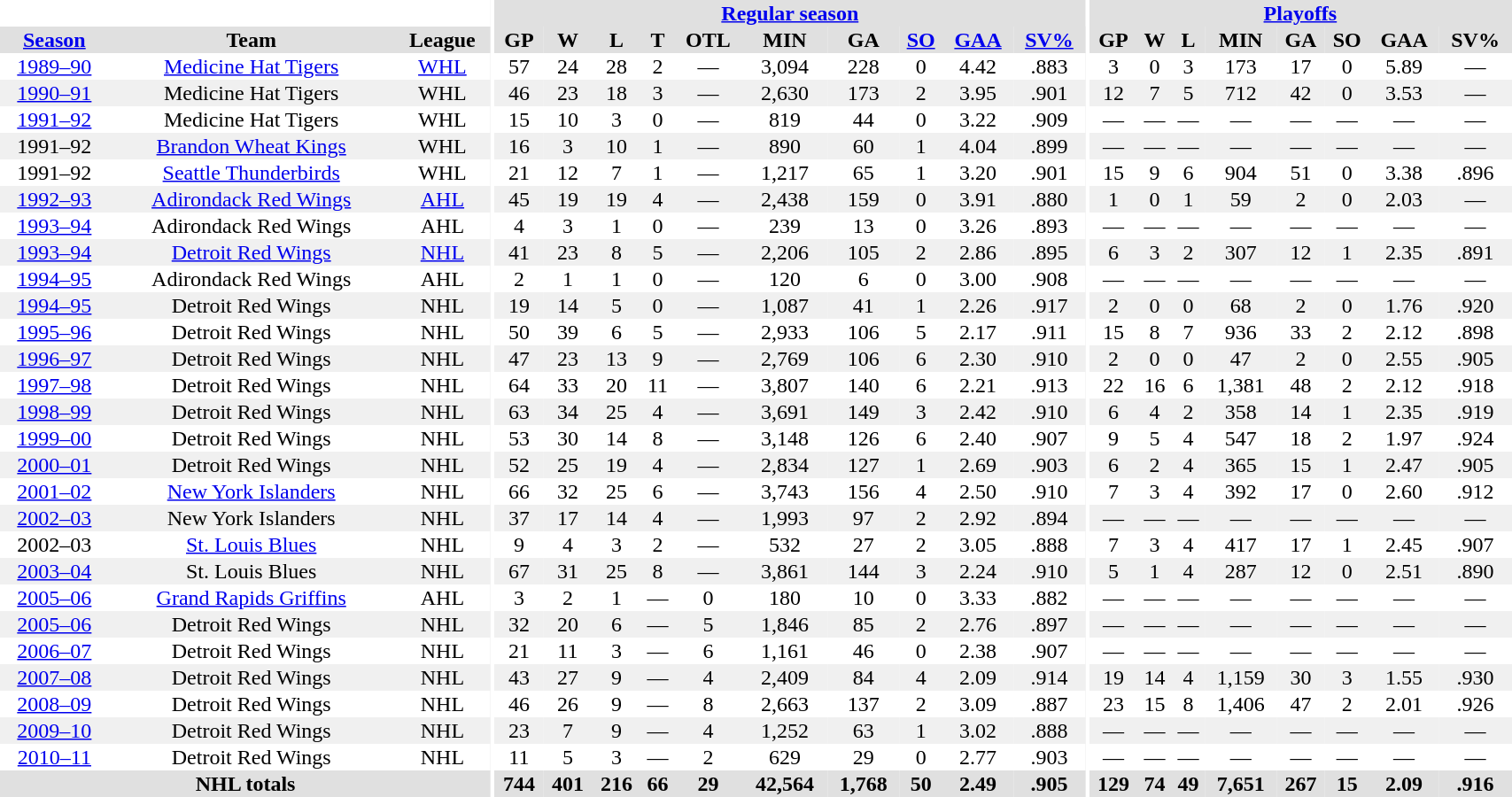<table border="0" cellpadding="1" cellspacing="0" style="width:90%; text-align:center;">
<tr bgcolor="#e0e0e0">
<th colspan="3" bgcolor="#ffffff"></th>
<th rowspan="99" bgcolor="#ffffff"></th>
<th colspan="10" bgcolor="#e0e0e0"><a href='#'>Regular season</a></th>
<th rowspan="99" bgcolor="#ffffff"></th>
<th colspan="8" bgcolor="#e0e0e0"><a href='#'>Playoffs</a></th>
</tr>
<tr bgcolor="#e0e0e0">
<th><a href='#'>Season</a></th>
<th>Team</th>
<th>League</th>
<th>GP</th>
<th>W</th>
<th>L</th>
<th>T</th>
<th>OTL</th>
<th>MIN</th>
<th>GA</th>
<th><a href='#'>SO</a></th>
<th><a href='#'>GAA</a></th>
<th><a href='#'>SV%</a></th>
<th>GP</th>
<th>W</th>
<th>L</th>
<th>MIN</th>
<th>GA</th>
<th>SO</th>
<th>GAA</th>
<th>SV%</th>
</tr>
<tr>
<td><a href='#'>1989–90</a></td>
<td><a href='#'>Medicine Hat Tigers</a></td>
<td><a href='#'>WHL</a></td>
<td>57</td>
<td>24</td>
<td>28</td>
<td>2</td>
<td>—</td>
<td>3,094</td>
<td>228</td>
<td>0</td>
<td>4.42</td>
<td>.883</td>
<td>3</td>
<td>0</td>
<td>3</td>
<td>173</td>
<td>17</td>
<td>0</td>
<td>5.89</td>
<td>—</td>
</tr>
<tr bgcolor="#f0f0f0">
<td><a href='#'>1990–91</a></td>
<td>Medicine Hat Tigers</td>
<td>WHL</td>
<td>46</td>
<td>23</td>
<td>18</td>
<td>3</td>
<td>—</td>
<td>2,630</td>
<td>173</td>
<td>2</td>
<td>3.95</td>
<td>.901</td>
<td>12</td>
<td>7</td>
<td>5</td>
<td>712</td>
<td>42</td>
<td>0</td>
<td>3.53</td>
<td>—</td>
</tr>
<tr>
<td><a href='#'>1991–92</a></td>
<td>Medicine Hat Tigers</td>
<td>WHL</td>
<td>15</td>
<td>10</td>
<td>3</td>
<td>0</td>
<td>—</td>
<td>819</td>
<td>44</td>
<td>0</td>
<td>3.22</td>
<td>.909</td>
<td>—</td>
<td>—</td>
<td>—</td>
<td>—</td>
<td>—</td>
<td>—</td>
<td>—</td>
<td>—</td>
</tr>
<tr bgcolor="#f0f0f0">
<td>1991–92</td>
<td><a href='#'>Brandon Wheat Kings</a></td>
<td>WHL</td>
<td>16</td>
<td>3</td>
<td>10</td>
<td>1</td>
<td>—</td>
<td>890</td>
<td>60</td>
<td>1</td>
<td>4.04</td>
<td>.899</td>
<td>—</td>
<td>—</td>
<td>—</td>
<td>—</td>
<td>—</td>
<td>—</td>
<td>—</td>
<td>—</td>
</tr>
<tr>
<td>1991–92</td>
<td><a href='#'>Seattle Thunderbirds</a></td>
<td>WHL</td>
<td>21</td>
<td>12</td>
<td>7</td>
<td>1</td>
<td>—</td>
<td>1,217</td>
<td>65</td>
<td>1</td>
<td>3.20</td>
<td>.901</td>
<td>15</td>
<td>9</td>
<td>6</td>
<td>904</td>
<td>51</td>
<td>0</td>
<td>3.38</td>
<td>.896</td>
</tr>
<tr bgcolor="#f0f0f0">
<td><a href='#'>1992–93</a></td>
<td><a href='#'>Adirondack Red Wings</a></td>
<td><a href='#'>AHL</a></td>
<td>45</td>
<td>19</td>
<td>19</td>
<td>4</td>
<td>—</td>
<td>2,438</td>
<td>159</td>
<td>0</td>
<td>3.91</td>
<td>.880</td>
<td>1</td>
<td>0</td>
<td>1</td>
<td>59</td>
<td>2</td>
<td>0</td>
<td>2.03</td>
<td>—</td>
</tr>
<tr>
<td><a href='#'>1993–94</a></td>
<td>Adirondack Red Wings</td>
<td>AHL</td>
<td>4</td>
<td>3</td>
<td>1</td>
<td>0</td>
<td>—</td>
<td>239</td>
<td>13</td>
<td>0</td>
<td>3.26</td>
<td>.893</td>
<td>—</td>
<td>—</td>
<td>—</td>
<td>—</td>
<td>—</td>
<td>—</td>
<td>—</td>
<td>—</td>
</tr>
<tr bgcolor="#f0f0f0">
<td><a href='#'>1993–94</a></td>
<td><a href='#'>Detroit Red Wings</a></td>
<td><a href='#'>NHL</a></td>
<td>41</td>
<td>23</td>
<td>8</td>
<td>5</td>
<td>—</td>
<td>2,206</td>
<td>105</td>
<td>2</td>
<td>2.86</td>
<td>.895</td>
<td>6</td>
<td>3</td>
<td>2</td>
<td>307</td>
<td>12</td>
<td>1</td>
<td>2.35</td>
<td>.891</td>
</tr>
<tr>
<td><a href='#'>1994–95</a></td>
<td>Adirondack Red Wings</td>
<td>AHL</td>
<td>2</td>
<td>1</td>
<td>1</td>
<td>0</td>
<td>—</td>
<td>120</td>
<td>6</td>
<td>0</td>
<td>3.00</td>
<td>.908</td>
<td>—</td>
<td>—</td>
<td>—</td>
<td>—</td>
<td>—</td>
<td>—</td>
<td>—</td>
<td>—</td>
</tr>
<tr bgcolor="#f0f0f0">
<td><a href='#'>1994–95</a></td>
<td>Detroit Red Wings</td>
<td>NHL</td>
<td>19</td>
<td>14</td>
<td>5</td>
<td>0</td>
<td>—</td>
<td>1,087</td>
<td>41</td>
<td>1</td>
<td>2.26</td>
<td>.917</td>
<td>2</td>
<td>0</td>
<td>0</td>
<td>68</td>
<td>2</td>
<td>0</td>
<td>1.76</td>
<td>.920</td>
</tr>
<tr>
<td><a href='#'>1995–96</a></td>
<td>Detroit Red Wings</td>
<td>NHL</td>
<td>50</td>
<td>39</td>
<td>6</td>
<td>5</td>
<td>—</td>
<td>2,933</td>
<td>106</td>
<td>5</td>
<td>2.17</td>
<td>.911</td>
<td>15</td>
<td>8</td>
<td>7</td>
<td>936</td>
<td>33</td>
<td>2</td>
<td>2.12</td>
<td>.898</td>
</tr>
<tr bgcolor="#f0f0f0">
<td><a href='#'>1996–97</a></td>
<td>Detroit Red Wings</td>
<td>NHL</td>
<td>47</td>
<td>23</td>
<td>13</td>
<td>9</td>
<td>—</td>
<td>2,769</td>
<td>106</td>
<td>6</td>
<td>2.30</td>
<td>.910</td>
<td>2</td>
<td>0</td>
<td>0</td>
<td>47</td>
<td>2</td>
<td>0</td>
<td>2.55</td>
<td>.905</td>
</tr>
<tr>
<td><a href='#'>1997–98</a></td>
<td>Detroit Red Wings</td>
<td>NHL</td>
<td>64</td>
<td>33</td>
<td>20</td>
<td>11</td>
<td>—</td>
<td>3,807</td>
<td>140</td>
<td>6</td>
<td>2.21</td>
<td>.913</td>
<td>22</td>
<td>16</td>
<td>6</td>
<td>1,381</td>
<td>48</td>
<td>2</td>
<td>2.12</td>
<td>.918</td>
</tr>
<tr bgcolor="#f0f0f0">
<td><a href='#'>1998–99</a></td>
<td>Detroit Red Wings</td>
<td>NHL</td>
<td>63</td>
<td>34</td>
<td>25</td>
<td>4</td>
<td>—</td>
<td>3,691</td>
<td>149</td>
<td>3</td>
<td>2.42</td>
<td>.910</td>
<td>6</td>
<td>4</td>
<td>2</td>
<td>358</td>
<td>14</td>
<td>1</td>
<td>2.35</td>
<td>.919</td>
</tr>
<tr>
<td><a href='#'>1999–00</a></td>
<td>Detroit Red Wings</td>
<td>NHL</td>
<td>53</td>
<td>30</td>
<td>14</td>
<td>8</td>
<td>—</td>
<td>3,148</td>
<td>126</td>
<td>6</td>
<td>2.40</td>
<td>.907</td>
<td>9</td>
<td>5</td>
<td>4</td>
<td>547</td>
<td>18</td>
<td>2</td>
<td>1.97</td>
<td>.924</td>
</tr>
<tr bgcolor="#f0f0f0">
<td><a href='#'>2000–01</a></td>
<td>Detroit Red Wings</td>
<td>NHL</td>
<td>52</td>
<td>25</td>
<td>19</td>
<td>4</td>
<td>—</td>
<td>2,834</td>
<td>127</td>
<td>1</td>
<td>2.69</td>
<td>.903</td>
<td>6</td>
<td>2</td>
<td>4</td>
<td>365</td>
<td>15</td>
<td>1</td>
<td>2.47</td>
<td>.905</td>
</tr>
<tr>
<td><a href='#'>2001–02</a></td>
<td><a href='#'>New York Islanders</a></td>
<td>NHL</td>
<td>66</td>
<td>32</td>
<td>25</td>
<td>6</td>
<td>—</td>
<td>3,743</td>
<td>156</td>
<td>4</td>
<td>2.50</td>
<td>.910</td>
<td>7</td>
<td>3</td>
<td>4</td>
<td>392</td>
<td>17</td>
<td>0</td>
<td>2.60</td>
<td>.912</td>
</tr>
<tr bgcolor="#f0f0f0">
<td><a href='#'>2002–03</a></td>
<td>New York Islanders</td>
<td>NHL</td>
<td>37</td>
<td>17</td>
<td>14</td>
<td>4</td>
<td>—</td>
<td>1,993</td>
<td>97</td>
<td>2</td>
<td>2.92</td>
<td>.894</td>
<td>—</td>
<td>—</td>
<td>—</td>
<td>—</td>
<td>—</td>
<td>—</td>
<td>—</td>
<td>—</td>
</tr>
<tr>
<td>2002–03</td>
<td><a href='#'>St. Louis Blues</a></td>
<td>NHL</td>
<td>9</td>
<td>4</td>
<td>3</td>
<td>2</td>
<td>—</td>
<td>532</td>
<td>27</td>
<td>2</td>
<td>3.05</td>
<td>.888</td>
<td>7</td>
<td>3</td>
<td>4</td>
<td>417</td>
<td>17</td>
<td>1</td>
<td>2.45</td>
<td>.907</td>
</tr>
<tr bgcolor="#f0f0f0">
<td><a href='#'>2003–04</a></td>
<td>St. Louis Blues</td>
<td>NHL</td>
<td>67</td>
<td>31</td>
<td>25</td>
<td>8</td>
<td>—</td>
<td>3,861</td>
<td>144</td>
<td>3</td>
<td>2.24</td>
<td>.910</td>
<td>5</td>
<td>1</td>
<td>4</td>
<td>287</td>
<td>12</td>
<td>0</td>
<td>2.51</td>
<td>.890</td>
</tr>
<tr>
<td><a href='#'>2005–06</a></td>
<td><a href='#'>Grand Rapids Griffins</a></td>
<td>AHL</td>
<td>3</td>
<td>2</td>
<td>1</td>
<td>—</td>
<td>0</td>
<td>180</td>
<td>10</td>
<td>0</td>
<td>3.33</td>
<td>.882</td>
<td>—</td>
<td>—</td>
<td>—</td>
<td>—</td>
<td>—</td>
<td>—</td>
<td>—</td>
<td>—</td>
</tr>
<tr bgcolor="#f0f0f0">
<td><a href='#'>2005–06</a></td>
<td>Detroit Red Wings</td>
<td>NHL</td>
<td>32</td>
<td>20</td>
<td>6</td>
<td>—</td>
<td>5</td>
<td>1,846</td>
<td>85</td>
<td>2</td>
<td>2.76</td>
<td>.897</td>
<td>—</td>
<td>—</td>
<td>—</td>
<td>—</td>
<td>—</td>
<td>—</td>
<td>—</td>
<td>—</td>
</tr>
<tr>
<td><a href='#'>2006–07</a></td>
<td>Detroit Red Wings</td>
<td>NHL</td>
<td>21</td>
<td>11</td>
<td>3</td>
<td>—</td>
<td>6</td>
<td>1,161</td>
<td>46</td>
<td>0</td>
<td>2.38</td>
<td>.907</td>
<td>—</td>
<td>—</td>
<td>—</td>
<td>—</td>
<td>—</td>
<td>—</td>
<td>—</td>
<td>—</td>
</tr>
<tr bgcolor="#f0f0f0">
<td><a href='#'>2007–08</a></td>
<td>Detroit Red Wings</td>
<td>NHL</td>
<td>43</td>
<td>27</td>
<td>9</td>
<td>—</td>
<td>4</td>
<td>2,409</td>
<td>84</td>
<td>4</td>
<td>2.09</td>
<td>.914</td>
<td>19</td>
<td>14</td>
<td>4</td>
<td>1,159</td>
<td>30</td>
<td>3</td>
<td>1.55</td>
<td>.930</td>
</tr>
<tr>
<td><a href='#'>2008–09</a></td>
<td>Detroit Red Wings</td>
<td>NHL</td>
<td>46</td>
<td>26</td>
<td>9</td>
<td>—</td>
<td>8</td>
<td>2,663</td>
<td>137</td>
<td>2</td>
<td>3.09</td>
<td>.887</td>
<td>23</td>
<td>15</td>
<td>8</td>
<td>1,406</td>
<td>47</td>
<td>2</td>
<td>2.01</td>
<td>.926</td>
</tr>
<tr bgcolor="#f0f0f0">
<td><a href='#'>2009–10</a></td>
<td>Detroit Red Wings</td>
<td>NHL</td>
<td>23</td>
<td>7</td>
<td>9</td>
<td>—</td>
<td>4</td>
<td>1,252</td>
<td>63</td>
<td>1</td>
<td>3.02</td>
<td>.888</td>
<td>—</td>
<td>—</td>
<td>—</td>
<td>—</td>
<td>—</td>
<td>—</td>
<td>—</td>
<td>—</td>
</tr>
<tr>
<td><a href='#'>2010–11</a></td>
<td>Detroit Red Wings</td>
<td>NHL</td>
<td>11</td>
<td>5</td>
<td>3</td>
<td>—</td>
<td>2</td>
<td>629</td>
<td>29</td>
<td>0</td>
<td>2.77</td>
<td>.903</td>
<td>—</td>
<td>—</td>
<td>—</td>
<td>—</td>
<td>—</td>
<td>—</td>
<td>—</td>
<td>—</td>
</tr>
<tr bgcolor="#e0e0e0">
<th colspan="3">NHL totals</th>
<th>744</th>
<th>401</th>
<th>216</th>
<th>66</th>
<th>29</th>
<th>42,564</th>
<th>1,768</th>
<th>50</th>
<th>2.49</th>
<th>.905</th>
<th>129</th>
<th>74</th>
<th>49</th>
<th>7,651</th>
<th>267</th>
<th>15</th>
<th>2.09</th>
<th>.916</th>
</tr>
</table>
